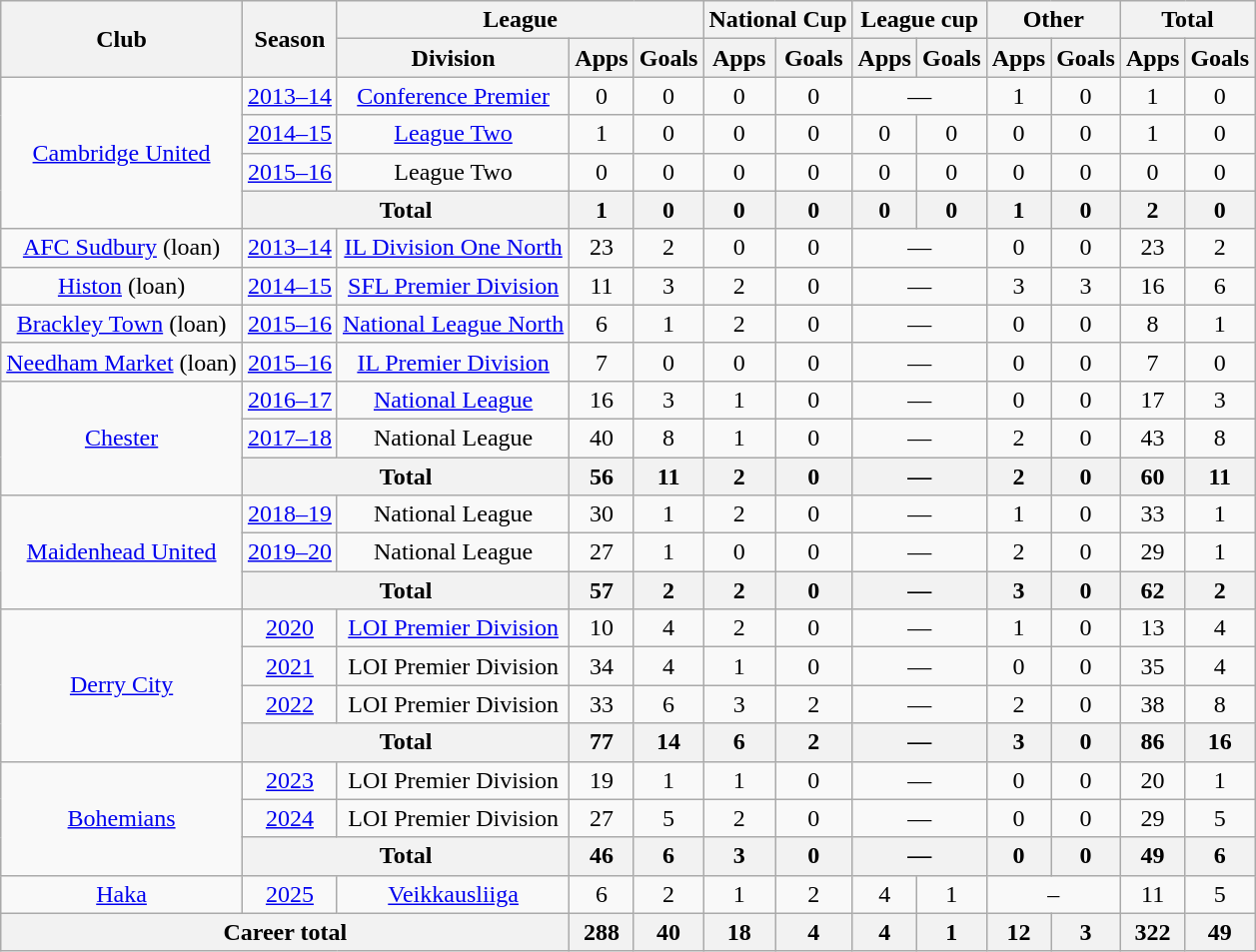<table class="wikitable" style="text-align: center">
<tr>
<th rowspan="2">Club</th>
<th rowspan="2">Season</th>
<th colspan="3">League</th>
<th colspan="2">National Cup</th>
<th colspan="2">League cup</th>
<th colspan="2">Other</th>
<th colspan="2">Total</th>
</tr>
<tr>
<th>Division</th>
<th>Apps</th>
<th>Goals</th>
<th>Apps</th>
<th>Goals</th>
<th>Apps</th>
<th>Goals</th>
<th>Apps</th>
<th>Goals</th>
<th>Apps</th>
<th>Goals</th>
</tr>
<tr>
<td rowspan="4"><a href='#'>Cambridge United</a></td>
<td><a href='#'>2013–14</a></td>
<td><a href='#'>Conference Premier</a></td>
<td>0</td>
<td>0</td>
<td>0</td>
<td>0</td>
<td colspan="2">—</td>
<td>1</td>
<td>0</td>
<td>1</td>
<td>0</td>
</tr>
<tr>
<td><a href='#'>2014–15</a></td>
<td><a href='#'>League Two</a></td>
<td>1</td>
<td>0</td>
<td>0</td>
<td>0</td>
<td>0</td>
<td>0</td>
<td>0</td>
<td>0</td>
<td>1</td>
<td>0</td>
</tr>
<tr>
<td><a href='#'>2015–16</a></td>
<td>League Two</td>
<td>0</td>
<td>0</td>
<td>0</td>
<td>0</td>
<td>0</td>
<td>0</td>
<td>0</td>
<td>0</td>
<td>0</td>
<td>0</td>
</tr>
<tr>
<th colspan="2">Total</th>
<th>1</th>
<th>0</th>
<th>0</th>
<th>0</th>
<th>0</th>
<th>0</th>
<th>1</th>
<th>0</th>
<th>2</th>
<th>0</th>
</tr>
<tr>
<td><a href='#'>AFC Sudbury</a> (loan)</td>
<td><a href='#'>2013–14</a></td>
<td><a href='#'>IL Division One North</a></td>
<td>23</td>
<td>2</td>
<td>0</td>
<td>0</td>
<td colspan="2">—</td>
<td>0</td>
<td>0</td>
<td>23</td>
<td>2</td>
</tr>
<tr>
<td><a href='#'>Histon</a> (loan)</td>
<td><a href='#'>2014–15</a></td>
<td><a href='#'>SFL Premier Division</a></td>
<td>11</td>
<td>3</td>
<td>2</td>
<td>0</td>
<td colspan="2">—</td>
<td>3</td>
<td>3</td>
<td>16</td>
<td>6</td>
</tr>
<tr>
<td><a href='#'>Brackley Town</a> (loan)</td>
<td><a href='#'>2015–16</a></td>
<td><a href='#'>National League North</a></td>
<td>6</td>
<td>1</td>
<td>2</td>
<td>0</td>
<td colspan="2">—</td>
<td>0</td>
<td>0</td>
<td>8</td>
<td>1</td>
</tr>
<tr>
<td><a href='#'>Needham Market</a> (loan)</td>
<td><a href='#'>2015–16</a></td>
<td><a href='#'>IL Premier Division</a></td>
<td>7</td>
<td>0</td>
<td>0</td>
<td>0</td>
<td colspan="2">—</td>
<td>0</td>
<td>0</td>
<td>7</td>
<td>0</td>
</tr>
<tr>
<td rowspan="3"><a href='#'>Chester</a></td>
<td><a href='#'>2016–17</a></td>
<td><a href='#'>National League</a></td>
<td>16</td>
<td>3</td>
<td>1</td>
<td>0</td>
<td colspan="2">—</td>
<td>0</td>
<td>0</td>
<td>17</td>
<td>3</td>
</tr>
<tr>
<td><a href='#'>2017–18</a></td>
<td>National League</td>
<td>40</td>
<td>8</td>
<td>1</td>
<td>0</td>
<td colspan="2">—</td>
<td>2</td>
<td>0</td>
<td>43</td>
<td>8</td>
</tr>
<tr>
<th colspan="2">Total</th>
<th>56</th>
<th>11</th>
<th>2</th>
<th>0</th>
<th colspan="2">—</th>
<th>2</th>
<th>0</th>
<th>60</th>
<th>11</th>
</tr>
<tr>
<td rowspan="3"><a href='#'>Maidenhead United</a></td>
<td><a href='#'>2018–19</a></td>
<td>National League</td>
<td>30</td>
<td>1</td>
<td>2</td>
<td>0</td>
<td colspan="2">—</td>
<td>1</td>
<td>0</td>
<td>33</td>
<td>1</td>
</tr>
<tr>
<td><a href='#'>2019–20</a></td>
<td>National League</td>
<td>27</td>
<td>1</td>
<td>0</td>
<td>0</td>
<td colspan="2">—</td>
<td>2</td>
<td>0</td>
<td>29</td>
<td>1</td>
</tr>
<tr>
<th colspan="2">Total</th>
<th>57</th>
<th>2</th>
<th>2</th>
<th>0</th>
<th colspan="2">—</th>
<th>3</th>
<th>0</th>
<th>62</th>
<th>2</th>
</tr>
<tr>
<td rowspan="4"><a href='#'>Derry City</a></td>
<td><a href='#'>2020</a></td>
<td><a href='#'>LOI Premier Division</a></td>
<td>10</td>
<td>4</td>
<td>2</td>
<td>0</td>
<td colspan="2">—</td>
<td>1</td>
<td>0</td>
<td>13</td>
<td>4</td>
</tr>
<tr>
<td><a href='#'>2021</a></td>
<td>LOI Premier Division</td>
<td>34</td>
<td>4</td>
<td>1</td>
<td>0</td>
<td colspan="2">—</td>
<td>0</td>
<td>0</td>
<td>35</td>
<td>4</td>
</tr>
<tr>
<td><a href='#'>2022</a></td>
<td>LOI Premier Division</td>
<td>33</td>
<td>6</td>
<td>3</td>
<td>2</td>
<td colspan="2">—</td>
<td>2</td>
<td>0</td>
<td>38</td>
<td>8</td>
</tr>
<tr>
<th colspan="2">Total</th>
<th>77</th>
<th>14</th>
<th>6</th>
<th>2</th>
<th colspan="2">—</th>
<th>3</th>
<th>0</th>
<th>86</th>
<th>16</th>
</tr>
<tr>
<td rowspan="3"><a href='#'>Bohemians</a></td>
<td><a href='#'>2023</a></td>
<td>LOI Premier Division</td>
<td>19</td>
<td>1</td>
<td>1</td>
<td>0</td>
<td colspan="2">—</td>
<td>0</td>
<td>0</td>
<td>20</td>
<td>1</td>
</tr>
<tr>
<td><a href='#'>2024</a></td>
<td>LOI Premier Division</td>
<td>27</td>
<td>5</td>
<td>2</td>
<td>0</td>
<td colspan="2">—</td>
<td>0</td>
<td>0</td>
<td>29</td>
<td>5</td>
</tr>
<tr>
<th colspan="2">Total</th>
<th>46</th>
<th>6</th>
<th>3</th>
<th>0</th>
<th colspan="2">—</th>
<th>0</th>
<th>0</th>
<th>49</th>
<th>6</th>
</tr>
<tr>
<td><a href='#'>Haka</a></td>
<td><a href='#'>2025</a></td>
<td><a href='#'>Veikkausliiga</a></td>
<td>6</td>
<td>2</td>
<td>1</td>
<td>2</td>
<td>4</td>
<td>1</td>
<td colspan=2>–</td>
<td>11</td>
<td>5</td>
</tr>
<tr>
<th colspan="3">Career total</th>
<th>288</th>
<th>40</th>
<th>18</th>
<th>4</th>
<th>4</th>
<th>1</th>
<th>12</th>
<th>3</th>
<th>322</th>
<th>49</th>
</tr>
</table>
